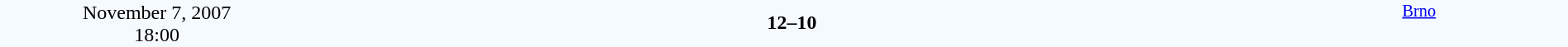<table style="width: 100%; background:#F5FAFF;" cellspacing="0">
<tr>
<td align=center rowspan=3 width=20%>November 7, 2007<br>18:00</td>
</tr>
<tr>
<td width=24% align=right></td>
<td align=center width=13%><strong>12–10</strong></td>
<td width=24%></td>
<td style=font-size:85% rowspan=3 valign=top align=center><a href='#'>Brno</a></td>
</tr>
<tr style=font-size:85%>
<td align=right></td>
<td align=center></td>
<td></td>
</tr>
</table>
